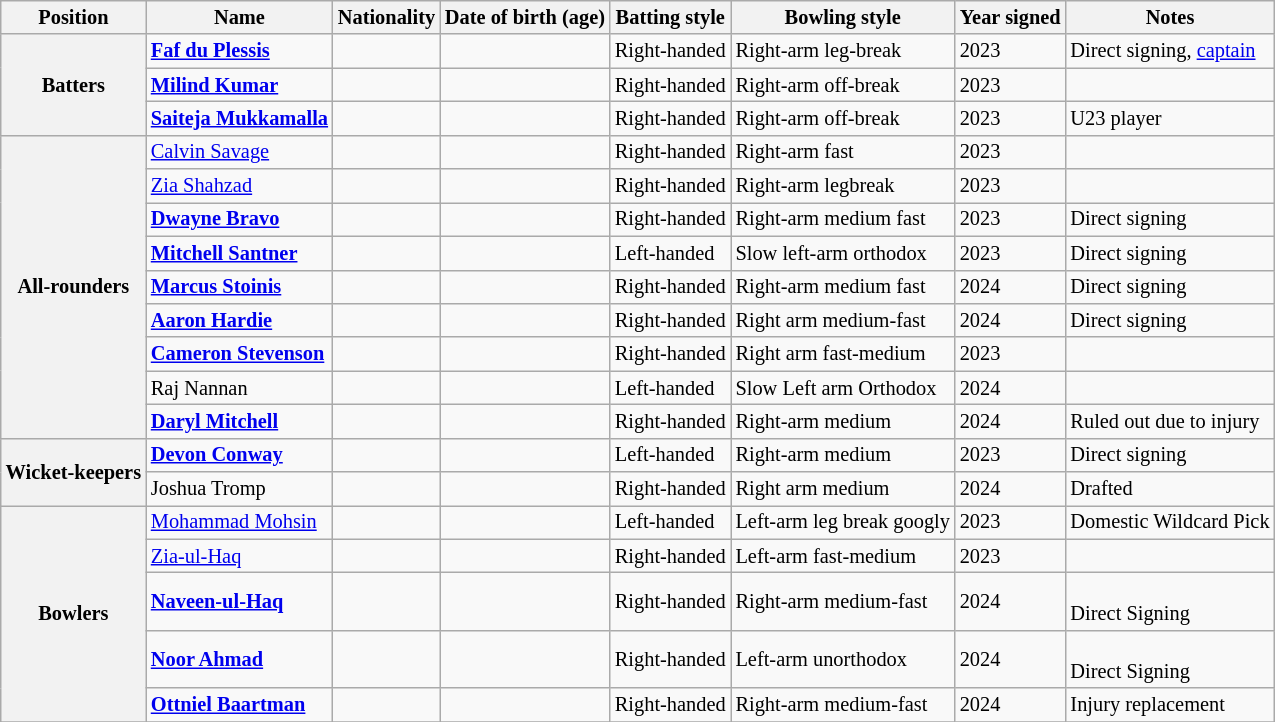<table class="wikitable" style="font-size:85%;">
<tr>
<th scope="col">Position</th>
<th scope="col">Name</th>
<th scope="col">Nationality</th>
<th scope="col">Date of birth (age)</th>
<th scope="col">Batting style</th>
<th scope="col">Bowling style</th>
<th scope="col">Year signed</th>
<th scope="col">Notes</th>
</tr>
<tr>
<th rowspan="3" style="background: #DCDCDC text-align=center;">Batters</th>
<td scope="row"><strong><a href='#'>Faf du Plessis</a></strong></td>
<td></td>
<td></td>
<td>Right-handed</td>
<td>Right-arm leg-break</td>
<td>2023</td>
<td>Direct signing, <a href='#'>captain</a></td>
</tr>
<tr>
<td scope="row"><strong><a href='#'>Milind Kumar</a></strong></td>
<td></td>
<td></td>
<td>Right-handed</td>
<td>Right-arm off-break</td>
<td>2023</td>
<td></td>
</tr>
<tr>
<td scope="row"><strong><a href='#'>Saiteja Mukkamalla</a></strong></td>
<td></td>
<td></td>
<td>Right-handed</td>
<td>Right-arm off-break</td>
<td>2023</td>
<td>U23 player</td>
</tr>
<tr>
<th rowspan="9" style="background: #DCDCDC text-align=center;">All-rounders</th>
<td scope="row"><a href='#'>Calvin Savage</a></td>
<td></td>
<td></td>
<td>Right-handed</td>
<td>Right-arm fast</td>
<td>2023</td>
<td></td>
</tr>
<tr>
<td scope="row"><a href='#'>Zia Shahzad</a></td>
<td></td>
<td></td>
<td>Right-handed</td>
<td>Right-arm legbreak</td>
<td>2023</td>
<td></td>
</tr>
<tr>
<td scope="row"><strong><a href='#'>Dwayne Bravo</a></strong></td>
<td></td>
<td></td>
<td>Right-handed</td>
<td>Right-arm medium fast</td>
<td>2023</td>
<td>Direct signing</td>
</tr>
<tr>
<td scope="row"><strong><a href='#'>Mitchell Santner</a></strong></td>
<td></td>
<td></td>
<td>Left-handed</td>
<td>Slow left-arm orthodox</td>
<td>2023</td>
<td>Direct signing</td>
</tr>
<tr>
<td scope="row"><strong><a href='#'>Marcus Stoinis</a></strong></td>
<td></td>
<td></td>
<td>Right-handed</td>
<td>Right-arm medium fast</td>
<td>2024</td>
<td>Direct signing</td>
</tr>
<tr>
<td scope="row"><strong><a href='#'>Aaron Hardie</a></strong></td>
<td></td>
<td></td>
<td>Right-handed</td>
<td>Right arm medium-fast</td>
<td>2024</td>
<td>Direct signing</td>
</tr>
<tr>
<td scope="row"><strong><a href='#'>Cameron Stevenson</a></strong></td>
<td></td>
<td></td>
<td>Right-handed</td>
<td>Right arm fast-medium</td>
<td>2023</td>
<td></td>
</tr>
<tr>
<td scope="row">Raj Nannan</td>
<td></td>
<td></td>
<td>Left-handed</td>
<td>Slow Left arm Orthodox</td>
<td>2024</td>
<td></td>
</tr>
<tr>
<td scope="row"><strong><a href='#'>Daryl Mitchell</a></strong></td>
<td></td>
<td></td>
<td>Right-handed</td>
<td>Right-arm medium</td>
<td>2024</td>
<td>Ruled out due to injury</td>
</tr>
<tr>
<th rowspan="2" style="background: #DCDCDC text-align=center;">Wicket-keepers</th>
<td scope="row"><strong><a href='#'>Devon Conway</a></strong></td>
<td></td>
<td></td>
<td>Left-handed</td>
<td>Right-arm medium</td>
<td>2023</td>
<td>Direct signing</td>
</tr>
<tr>
<td scope="row">Joshua Tromp</td>
<td></td>
<td></td>
<td>Right-handed</td>
<td>Right arm medium</td>
<td>2024</td>
<td>Drafted</td>
</tr>
<tr>
<th rowspan="5" style="background: #DCDCDC text-align=center;">Bowlers</th>
<td scope="row"><a href='#'>Mohammad Mohsin</a></td>
<td></td>
<td></td>
<td>Left-handed</td>
<td>Left-arm leg break googly</td>
<td>2023</td>
<td>Domestic Wildcard Pick</td>
</tr>
<tr>
<td scope="row"><a href='#'>Zia-ul-Haq</a></td>
<td></td>
<td></td>
<td>Right-handed</td>
<td>Left-arm fast-medium</td>
<td>2023</td>
<td></td>
</tr>
<tr>
<td scope="row"><strong><a href='#'>Naveen-ul-Haq</a></strong></td>
<td></td>
<td></td>
<td>Right-handed</td>
<td>Right-arm medium-fast</td>
<td>2024</td>
<td><br>Direct Signing</td>
</tr>
<tr>
<td scope="row"><strong><a href='#'>Noor Ahmad</a></strong></td>
<td></td>
<td></td>
<td>Right-handed</td>
<td>Left-arm unorthodox</td>
<td>2024</td>
<td><br>Direct Signing</td>
</tr>
<tr>
<td scope="row"><strong><a href='#'>Ottniel Baartman</a></strong></td>
<td></td>
<td></td>
<td>Right-handed</td>
<td>Right-arm medium-fast</td>
<td>2024</td>
<td>Injury replacement</td>
</tr>
<tr>
</tr>
</table>
